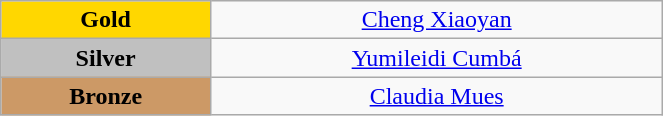<table class="wikitable" style="text-align:center; " width="35%">
<tr>
<td bgcolor="gold"><strong>Gold</strong></td>
<td><a href='#'>Cheng Xiaoyan</a><br>  <small><em></em></small></td>
</tr>
<tr>
<td bgcolor="silver"><strong>Silver</strong></td>
<td><a href='#'>Yumileidi Cumbá</a><br>  <small><em></em></small></td>
</tr>
<tr>
<td bgcolor="CC9966"><strong>Bronze</strong></td>
<td><a href='#'>Claudia Mues</a><br>  <small><em></em></small></td>
</tr>
</table>
